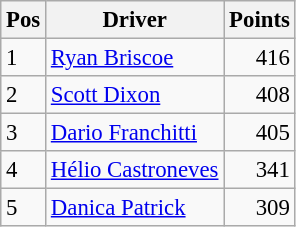<table class="wikitable" style="font-size: 95%;">
<tr>
<th>Pos</th>
<th>Driver</th>
<th>Points</th>
</tr>
<tr>
<td>1</td>
<td> <a href='#'>Ryan Briscoe</a></td>
<td align="right">416</td>
</tr>
<tr>
<td>2</td>
<td> <a href='#'>Scott Dixon</a></td>
<td align="right">408</td>
</tr>
<tr>
<td>3</td>
<td> <a href='#'>Dario Franchitti</a></td>
<td align="right">405</td>
</tr>
<tr>
<td>4</td>
<td> <a href='#'>Hélio Castroneves</a></td>
<td align="right">341</td>
</tr>
<tr>
<td>5</td>
<td> <a href='#'>Danica Patrick</a></td>
<td align="right">309</td>
</tr>
</table>
